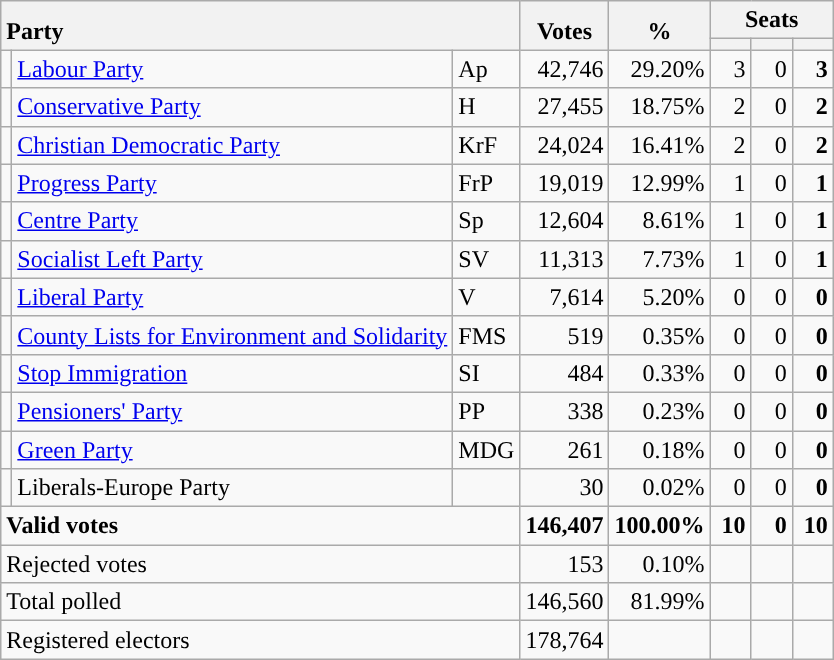<table class="wikitable" border="1" style="text-align:right;">
<tr>
<th style="text-align:left;" valign=bottom rowspan=2 colspan=3>Party</th>
<th align=center valign=bottom rowspan=2 width="50">Votes</th>
<th align=center valign=bottom rowspan=2 width="50">%</th>
<th colspan=3>Seats</th>
</tr>
<tr>
<th align=center valign=bottom width="20"><small></small></th>
<th align=center valign=bottom width="20"><small><a href='#'></a></small></th>
<th align=center valign=bottom width="20"><small></small></th>
</tr>
<tr>
<td style="color:inherit;background:"></td>
<td align=left><a href='#'>Labour Party</a></td>
<td align=left>Ap</td>
<td>42,746</td>
<td>29.20%</td>
<td>3</td>
<td>0</td>
<td><strong>3</strong></td>
</tr>
<tr>
<td style="color:inherit;background:"></td>
<td align=left><a href='#'>Conservative Party</a></td>
<td align=left>H</td>
<td>27,455</td>
<td>18.75%</td>
<td>2</td>
<td>0</td>
<td><strong>2</strong></td>
</tr>
<tr>
<td style="color:inherit;background:"></td>
<td align=left><a href='#'>Christian Democratic Party</a></td>
<td align=left>KrF</td>
<td>24,024</td>
<td>16.41%</td>
<td>2</td>
<td>0</td>
<td><strong>2</strong></td>
</tr>
<tr>
<td style="color:inherit;background:"></td>
<td align=left><a href='#'>Progress Party</a></td>
<td align=left>FrP</td>
<td>19,019</td>
<td>12.99%</td>
<td>1</td>
<td>0</td>
<td><strong>1</strong></td>
</tr>
<tr>
<td style="color:inherit;background:"></td>
<td align=left><a href='#'>Centre Party</a></td>
<td align=left>Sp</td>
<td>12,604</td>
<td>8.61%</td>
<td>1</td>
<td>0</td>
<td><strong>1</strong></td>
</tr>
<tr>
<td style="color:inherit;background:"></td>
<td align=left><a href='#'>Socialist Left Party</a></td>
<td align=left>SV</td>
<td>11,313</td>
<td>7.73%</td>
<td>1</td>
<td>0</td>
<td><strong>1</strong></td>
</tr>
<tr>
<td style="color:inherit;background:"></td>
<td align=left><a href='#'>Liberal Party</a></td>
<td align=left>V</td>
<td>7,614</td>
<td>5.20%</td>
<td>0</td>
<td>0</td>
<td><strong>0</strong></td>
</tr>
<tr>
<td></td>
<td align=left><a href='#'>County Lists for Environment and Solidarity</a></td>
<td align=left>FMS</td>
<td>519</td>
<td>0.35%</td>
<td>0</td>
<td>0</td>
<td><strong>0</strong></td>
</tr>
<tr>
<td style="color:inherit;background:"></td>
<td align=left><a href='#'>Stop Immigration</a></td>
<td align=left>SI</td>
<td>484</td>
<td>0.33%</td>
<td>0</td>
<td>0</td>
<td><strong>0</strong></td>
</tr>
<tr>
<td style="color:inherit;background:"></td>
<td align=left><a href='#'>Pensioners' Party</a></td>
<td align=left>PP</td>
<td>338</td>
<td>0.23%</td>
<td>0</td>
<td>0</td>
<td><strong>0</strong></td>
</tr>
<tr>
<td style="color:inherit;background:"></td>
<td align=left><a href='#'>Green Party</a></td>
<td align=left>MDG</td>
<td>261</td>
<td>0.18%</td>
<td>0</td>
<td>0</td>
<td><strong>0</strong></td>
</tr>
<tr>
<td></td>
<td align=left>Liberals-Europe Party</td>
<td align=left></td>
<td>30</td>
<td>0.02%</td>
<td>0</td>
<td>0</td>
<td><strong>0</strong></td>
</tr>
<tr style="font-weight:bold">
<td align=left colspan=3>Valid votes</td>
<td>146,407</td>
<td>100.00%</td>
<td>10</td>
<td>0</td>
<td>10</td>
</tr>
<tr>
<td align=left colspan=3>Rejected votes</td>
<td>153</td>
<td>0.10%</td>
<td></td>
<td></td>
<td></td>
</tr>
<tr>
<td align=left colspan=3>Total polled</td>
<td>146,560</td>
<td>81.99%</td>
<td></td>
<td></td>
<td></td>
</tr>
<tr>
<td align=left colspan=3>Registered electors</td>
<td>178,764</td>
<td></td>
<td></td>
<td></td>
<td></td>
</tr>
</table>
